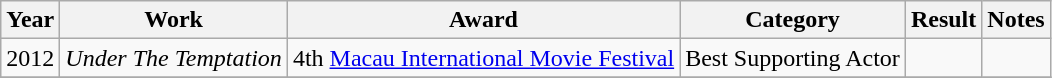<table class="wikitable">
<tr>
<th>Year</th>
<th>Work</th>
<th>Award</th>
<th>Category</th>
<th>Result</th>
<th>Notes</th>
</tr>
<tr>
<td>2012</td>
<td><em>Under The Temptation</em></td>
<td>4th <a href='#'>Macau International Movie Festival</a></td>
<td>Best Supporting Actor</td>
<td></td>
<td></td>
</tr>
<tr>
</tr>
</table>
